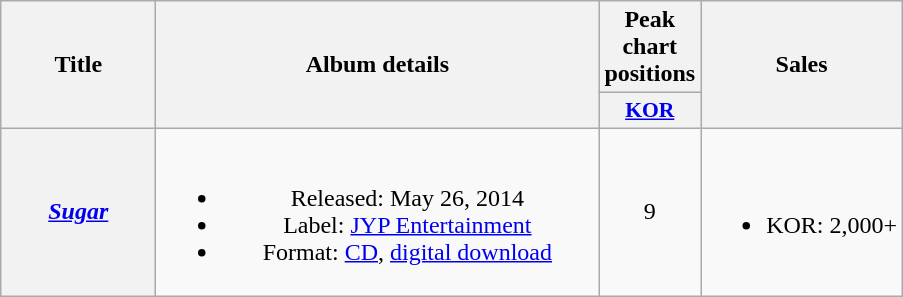<table class="wikitable plainrowheaders" style="text-align:center;">
<tr>
<th scope="col" rowspan="2" style="width:6em;">Title</th>
<th scope="col" rowspan="2" style="width:18em;">Album details</th>
<th colspan="1">Peak chart positions</th>
<th rowspan="2">Sales</th>
</tr>
<tr>
<th scope="col" style="width:4em;font-size:90%;"><a href='#'>KOR</a><br></th>
</tr>
<tr>
<th scope="row"><em><a href='#'>Sugar</a></em></th>
<td><br><ul><li>Released: May 26, 2014</li><li>Label: <a href='#'>JYP Entertainment</a></li><li>Format: <a href='#'>CD</a>, <a href='#'>digital download</a></li></ul></td>
<td>9</td>
<td><br><ul><li>KOR: 2,000+</li></ul></td>
</tr>
</table>
